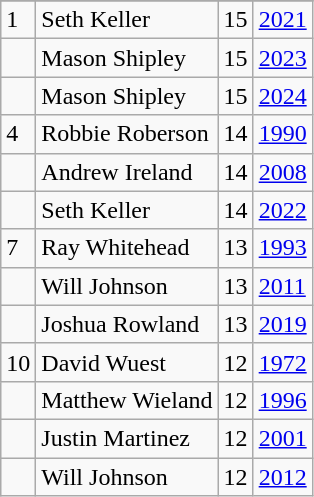<table class="wikitable">
<tr>
</tr>
<tr>
<td>1</td>
<td>Seth Keller</td>
<td>15</td>
<td><a href='#'>2021</a></td>
</tr>
<tr>
<td></td>
<td>Mason Shipley</td>
<td>15</td>
<td><a href='#'>2023</a></td>
</tr>
<tr>
<td></td>
<td>Mason Shipley</td>
<td>15</td>
<td><a href='#'>2024</a></td>
</tr>
<tr>
<td>4</td>
<td>Robbie Roberson</td>
<td>14</td>
<td><a href='#'>1990</a></td>
</tr>
<tr>
<td></td>
<td>Andrew Ireland</td>
<td>14</td>
<td><a href='#'>2008</a></td>
</tr>
<tr>
<td></td>
<td>Seth Keller</td>
<td>14</td>
<td><a href='#'>2022</a></td>
</tr>
<tr>
<td>7</td>
<td>Ray Whitehead</td>
<td>13</td>
<td><a href='#'>1993</a></td>
</tr>
<tr>
<td></td>
<td>Will Johnson</td>
<td>13</td>
<td><a href='#'>2011</a></td>
</tr>
<tr>
<td></td>
<td>Joshua Rowland</td>
<td>13</td>
<td><a href='#'>2019</a></td>
</tr>
<tr>
<td>10</td>
<td>David Wuest</td>
<td>12</td>
<td><a href='#'>1972</a></td>
</tr>
<tr>
<td></td>
<td>Matthew Wieland</td>
<td>12</td>
<td><a href='#'>1996</a></td>
</tr>
<tr>
<td></td>
<td>Justin Martinez</td>
<td>12</td>
<td><a href='#'>2001</a></td>
</tr>
<tr>
<td></td>
<td>Will Johnson</td>
<td>12</td>
<td><a href='#'>2012</a></td>
</tr>
</table>
